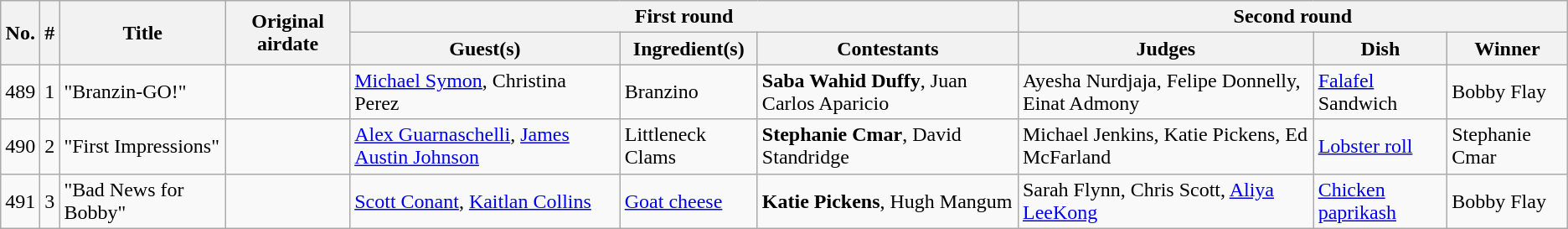<table class="wikitable">
<tr>
<th rowspan="2">No.</th>
<th rowspan="2">#</th>
<th rowspan="2">Title</th>
<th rowspan="2">Original airdate</th>
<th colspan="3">First round</th>
<th colspan="3">Second round</th>
</tr>
<tr>
<th>Guest(s)</th>
<th>Ingredient(s)</th>
<th>Contestants</th>
<th>Judges</th>
<th>Dish</th>
<th>Winner</th>
</tr>
<tr>
<td>489</td>
<td>1</td>
<td>"Branzin-GO!"</td>
<td></td>
<td><a href='#'>Michael Symon</a>, Christina Perez</td>
<td>Branzino</td>
<td><strong>Saba Wahid Duffy</strong>, Juan Carlos Aparicio</td>
<td>Ayesha Nurdjaja, Felipe Donnelly, Einat Admony</td>
<td><a href='#'>Falafel</a> Sandwich</td>
<td>Bobby Flay</td>
</tr>
<tr>
<td>490</td>
<td>2</td>
<td>"First Impressions"</td>
<td></td>
<td><a href='#'>Alex Guarnaschelli</a>, <a href='#'>James Austin Johnson</a></td>
<td>Littleneck Clams</td>
<td><strong>Stephanie Cmar</strong>, David Standridge</td>
<td>Michael Jenkins, Katie Pickens, Ed McFarland</td>
<td><a href='#'>Lobster roll</a></td>
<td>Stephanie Cmar</td>
</tr>
<tr>
<td>491</td>
<td>3</td>
<td>"Bad News for Bobby"</td>
<td></td>
<td><a href='#'>Scott Conant</a>, <a href='#'>Kaitlan Collins</a></td>
<td><a href='#'>Goat cheese</a></td>
<td><strong>Katie Pickens</strong>, Hugh Mangum</td>
<td>Sarah Flynn, Chris Scott, <a href='#'>Aliya LeeKong</a></td>
<td><a href='#'>Chicken paprikash</a></td>
<td>Bobby Flay</td>
</tr>
</table>
